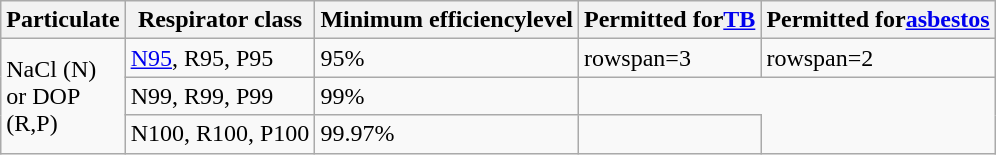<table class="wikitable mw-collapsible nowrap">
<tr>
<th style="width: 50pt;">Particulate</th>
<th>Respirator class</th>
<th>Minimum efficiencylevel</th>
<th>Permitted for<a href='#'>TB</a></th>
<th>Permitted for<a href='#'>asbestos</a></th>
</tr>
<tr>
<td rowspan=3>NaCl (N) or DOP (R,P)</td>
<td><a href='#'>N95</a>, R95, P95</td>
<td>95%</td>
<td>rowspan=3 </td>
<td>rowspan=2 </td>
</tr>
<tr>
<td>N99, R99, P99</td>
<td>99%</td>
</tr>
<tr>
<td>N100, R100, P100</td>
<td>99.97%</td>
<td></td>
</tr>
</table>
